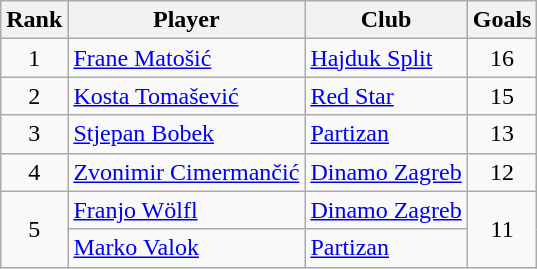<table class="wikitable" style="text-align:center">
<tr>
<th>Rank</th>
<th>Player</th>
<th>Club</th>
<th>Goals</th>
</tr>
<tr>
<td rowspan="1">1</td>
<td align="left"> <a href='#'>Frane Matošić</a></td>
<td align="left"><a href='#'>Hajduk Split</a></td>
<td>16</td>
</tr>
<tr>
<td rowspan="1">2</td>
<td align="left"> <a href='#'>Kosta Tomašević</a></td>
<td align="left"><a href='#'>Red Star</a></td>
<td>15</td>
</tr>
<tr>
<td rowspan="1">3</td>
<td align="left"> <a href='#'>Stjepan Bobek</a></td>
<td align="left"><a href='#'>Partizan</a></td>
<td>13</td>
</tr>
<tr>
<td rowspan="1">4</td>
<td align="left"> <a href='#'>Zvonimir Cimermančić</a></td>
<td align="left"><a href='#'>Dinamo Zagreb</a></td>
<td>12</td>
</tr>
<tr>
<td rowspan="2">5</td>
<td align="left"> <a href='#'>Franjo Wölfl</a></td>
<td align="left"><a href='#'>Dinamo Zagreb</a></td>
<td rowspan="2">11</td>
</tr>
<tr>
<td align="left"> <a href='#'>Marko Valok</a></td>
<td align="left"><a href='#'>Partizan</a></td>
</tr>
</table>
